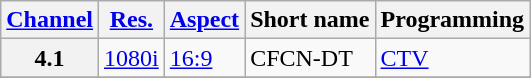<table class="wikitable">
<tr>
<th scope = "col"><a href='#'>Channel</a></th>
<th scope = "col"><a href='#'>Res.</a></th>
<th scope = "col"><a href='#'>Aspect</a></th>
<th scope = "col">Short name</th>
<th scope = "col">Programming</th>
</tr>
<tr>
<th scope = "col">4.1</th>
<td><a href='#'>1080i</a></td>
<td><a href='#'>16:9</a></td>
<td>CFCN-DT</td>
<td><a href='#'>CTV</a></td>
</tr>
<tr>
</tr>
</table>
